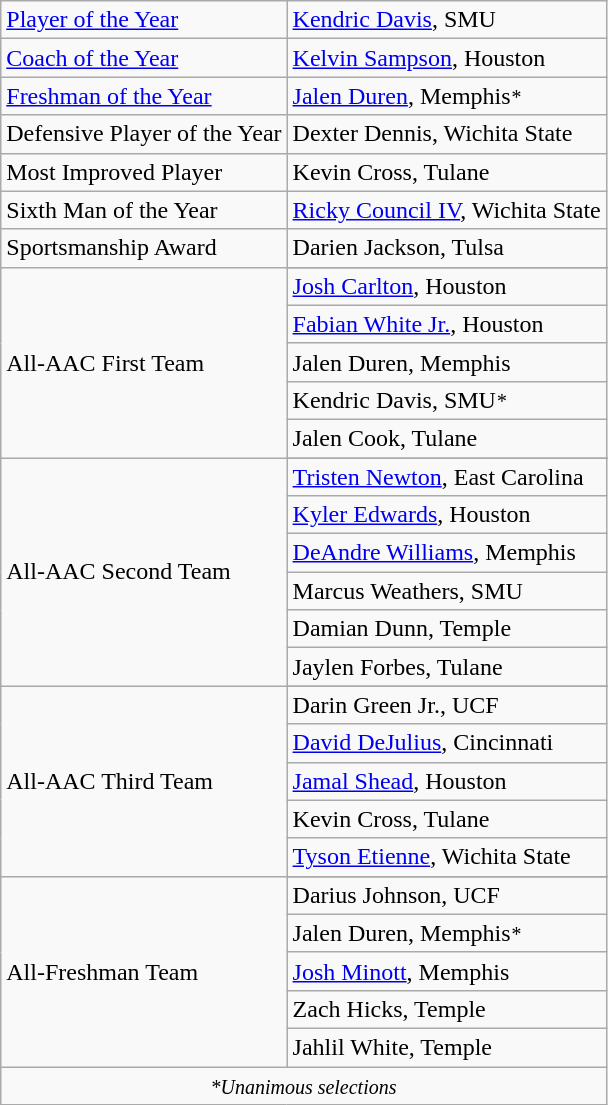<table class="wikitable">
<tr>
<td><a href='#'>Player of the Year</a></td>
<td><a href='#'>Kendric Davis</a>, SMU</td>
</tr>
<tr>
<td><a href='#'>Coach of the Year</a></td>
<td><a href='#'>Kelvin Sampson</a>, Houston</td>
</tr>
<tr>
<td><a href='#'>Freshman of the Year</a></td>
<td><a href='#'>Jalen Duren</a>, Memphis<small><em>*</em></small></td>
</tr>
<tr>
<td>Defensive Player of the Year</td>
<td>Dexter Dennis, Wichita State</td>
</tr>
<tr>
<td>Most Improved Player</td>
<td>Kevin Cross, Tulane</td>
</tr>
<tr>
<td>Sixth Man of the Year</td>
<td><a href='#'>Ricky Council IV</a>, Wichita State</td>
</tr>
<tr>
<td>Sportsmanship Award</td>
<td>Darien Jackson, Tulsa</td>
</tr>
<tr>
<td rowspan="6" valign="middle">All-AAC First Team</td>
</tr>
<tr>
<td><a href='#'>Josh Carlton</a>, Houston</td>
</tr>
<tr>
<td><a href='#'>Fabian White Jr.</a>, Houston</td>
</tr>
<tr>
<td>Jalen Duren, Memphis</td>
</tr>
<tr>
<td>Kendric Davis, SMU<small><em>*</em></small></td>
</tr>
<tr>
<td>Jalen Cook, Tulane</td>
</tr>
<tr>
<td rowspan="7" valign="middle">All-AAC Second Team</td>
</tr>
<tr>
<td><a href='#'>Tristen Newton</a>, East Carolina</td>
</tr>
<tr>
<td><a href='#'>Kyler Edwards</a>, Houston</td>
</tr>
<tr>
<td><a href='#'>DeAndre Williams</a>, Memphis</td>
</tr>
<tr>
<td>Marcus Weathers, SMU</td>
</tr>
<tr>
<td>Damian Dunn, Temple</td>
</tr>
<tr>
<td>Jaylen Forbes, Tulane</td>
</tr>
<tr>
<td rowspan="6" valign="middle">All-AAC Third Team</td>
</tr>
<tr>
<td>Darin Green Jr., UCF</td>
</tr>
<tr>
<td><a href='#'>David DeJulius</a>, Cincinnati</td>
</tr>
<tr>
<td><a href='#'>Jamal Shead</a>, Houston</td>
</tr>
<tr>
<td>Kevin Cross, Tulane</td>
</tr>
<tr>
<td><a href='#'>Tyson Etienne</a>, Wichita State</td>
</tr>
<tr>
<td rowspan="6" valign="middle">All-Freshman Team</td>
</tr>
<tr>
<td>Darius Johnson, UCF</td>
</tr>
<tr>
<td>Jalen Duren, Memphis<small><em>*</em></small></td>
</tr>
<tr>
<td><a href='#'>Josh Minott</a>, Memphis</td>
</tr>
<tr>
<td>Zach Hicks, Temple</td>
</tr>
<tr>
<td>Jahlil White, Temple</td>
</tr>
<tr>
<td colspan="3" align="center"><small><em>*Unanimous selections</em></small></td>
</tr>
</table>
